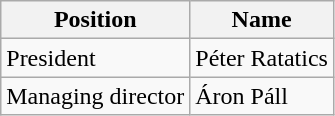<table class="wikitable">
<tr>
<th>Position</th>
<th>Name</th>
</tr>
<tr>
<td>President</td>
<td> Péter Ratatics</td>
</tr>
<tr>
<td>Managing director</td>
<td> Áron Páll</td>
</tr>
</table>
